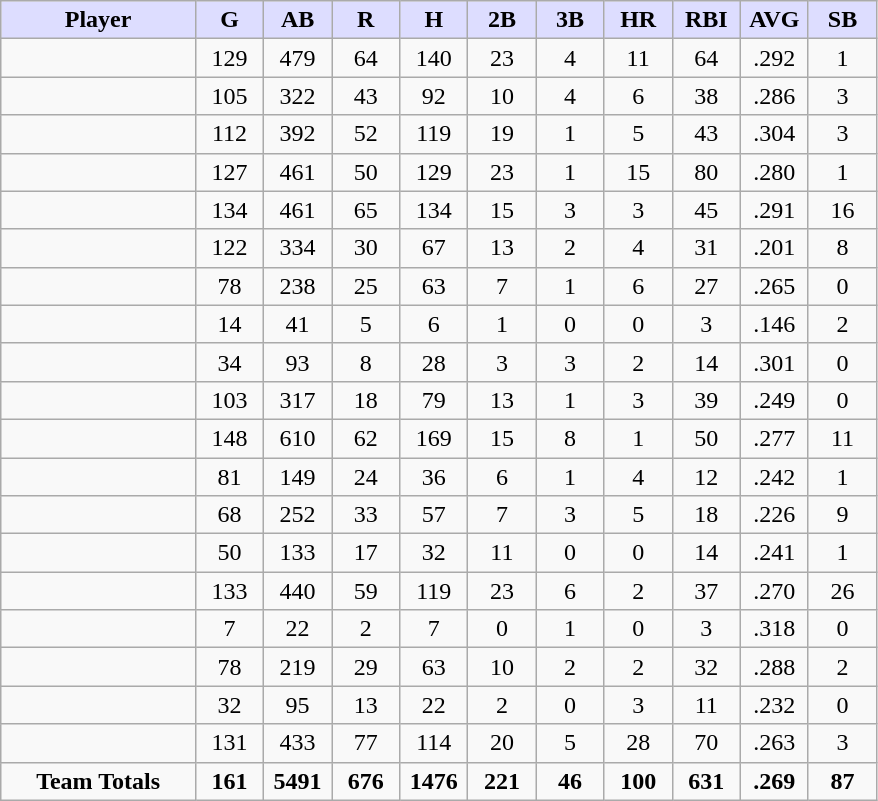<table class="wikitable" style="text-align:center;">
<tr>
<th style="background:#ddf; width:20%;"><strong>Player</strong></th>
<th style="background:#ddf; width:7%;"><strong>G</strong></th>
<th style="background:#ddf; width:7%;"><strong>AB</strong></th>
<th style="background:#ddf; width:7%;"><strong>R</strong></th>
<th style="background:#ddf; width:7%;"><strong>H</strong></th>
<th style="background:#ddf; width:7%;"><strong>2B</strong></th>
<th style="background:#ddf; width:7%;"><strong>3B</strong></th>
<th style="background:#ddf; width:7%;"><strong>HR</strong></th>
<th style="background:#ddf; width:7%;"><strong>RBI</strong></th>
<th style="background:#ddf; width:7%;"><strong>AVG</strong></th>
<th style="background:#ddf; width:7%;"><strong>SB</strong></th>
</tr>
<tr>
<td align=left></td>
<td>129</td>
<td>479</td>
<td>64</td>
<td>140</td>
<td>23</td>
<td>4</td>
<td>11</td>
<td>64</td>
<td>.292</td>
<td>1</td>
</tr>
<tr>
<td align=left></td>
<td>105</td>
<td>322</td>
<td>43</td>
<td>92</td>
<td>10</td>
<td>4</td>
<td>6</td>
<td>38</td>
<td>.286</td>
<td>3</td>
</tr>
<tr>
<td align=left></td>
<td>112</td>
<td>392</td>
<td>52</td>
<td>119</td>
<td>19</td>
<td>1</td>
<td>5</td>
<td>43</td>
<td>.304</td>
<td>3</td>
</tr>
<tr>
<td align=left></td>
<td>127</td>
<td>461</td>
<td>50</td>
<td>129</td>
<td>23</td>
<td>1</td>
<td>15</td>
<td>80</td>
<td>.280</td>
<td>1</td>
</tr>
<tr>
<td align=left></td>
<td>134</td>
<td>461</td>
<td>65</td>
<td>134</td>
<td>15</td>
<td>3</td>
<td>3</td>
<td>45</td>
<td>.291</td>
<td>16</td>
</tr>
<tr>
<td align=left></td>
<td>122</td>
<td>334</td>
<td>30</td>
<td>67</td>
<td>13</td>
<td>2</td>
<td>4</td>
<td>31</td>
<td>.201</td>
<td>8</td>
</tr>
<tr>
<td align=left></td>
<td>78</td>
<td>238</td>
<td>25</td>
<td>63</td>
<td>7</td>
<td>1</td>
<td>6</td>
<td>27</td>
<td>.265</td>
<td>0</td>
</tr>
<tr>
<td align=left></td>
<td>14</td>
<td>41</td>
<td>5</td>
<td>6</td>
<td>1</td>
<td>0</td>
<td>0</td>
<td>3</td>
<td>.146</td>
<td>2</td>
</tr>
<tr>
<td align=left></td>
<td>34</td>
<td>93</td>
<td>8</td>
<td>28</td>
<td>3</td>
<td>3</td>
<td>2</td>
<td>14</td>
<td>.301</td>
<td>0</td>
</tr>
<tr>
<td align=left></td>
<td>103</td>
<td>317</td>
<td>18</td>
<td>79</td>
<td>13</td>
<td>1</td>
<td>3</td>
<td>39</td>
<td>.249</td>
<td>0</td>
</tr>
<tr>
<td align=left></td>
<td>148</td>
<td>610</td>
<td>62</td>
<td>169</td>
<td>15</td>
<td>8</td>
<td>1</td>
<td>50</td>
<td>.277</td>
<td>11</td>
</tr>
<tr>
<td align=left></td>
<td>81</td>
<td>149</td>
<td>24</td>
<td>36</td>
<td>6</td>
<td>1</td>
<td>4</td>
<td>12</td>
<td>.242</td>
<td>1</td>
</tr>
<tr>
<td align=left></td>
<td>68</td>
<td>252</td>
<td>33</td>
<td>57</td>
<td>7</td>
<td>3</td>
<td>5</td>
<td>18</td>
<td>.226</td>
<td>9</td>
</tr>
<tr>
<td align=left></td>
<td>50</td>
<td>133</td>
<td>17</td>
<td>32</td>
<td>11</td>
<td>0</td>
<td>0</td>
<td>14</td>
<td>.241</td>
<td>1</td>
</tr>
<tr>
<td align=left></td>
<td>133</td>
<td>440</td>
<td>59</td>
<td>119</td>
<td>23</td>
<td>6</td>
<td>2</td>
<td>37</td>
<td>.270</td>
<td>26</td>
</tr>
<tr>
<td align=left></td>
<td>7</td>
<td>22</td>
<td>2</td>
<td>7</td>
<td>0</td>
<td>1</td>
<td>0</td>
<td>3</td>
<td>.318</td>
<td>0</td>
</tr>
<tr>
<td align=left></td>
<td>78</td>
<td>219</td>
<td>29</td>
<td>63</td>
<td>10</td>
<td>2</td>
<td>2</td>
<td>32</td>
<td>.288</td>
<td>2</td>
</tr>
<tr>
<td align=left></td>
<td>32</td>
<td>95</td>
<td>13</td>
<td>22</td>
<td>2</td>
<td>0</td>
<td>3</td>
<td>11</td>
<td>.232</td>
<td>0</td>
</tr>
<tr>
<td align=left></td>
<td>131</td>
<td>433</td>
<td>77</td>
<td>114</td>
<td>20</td>
<td>5</td>
<td>28</td>
<td>70</td>
<td>.263</td>
<td>3</td>
</tr>
<tr class="sortbottom">
<td><strong>Team Totals</strong></td>
<td><strong>161</strong></td>
<td><strong>5491</strong></td>
<td><strong>676</strong></td>
<td><strong>1476</strong></td>
<td><strong>221</strong></td>
<td><strong>46</strong></td>
<td><strong>100</strong></td>
<td><strong>631</strong></td>
<td><strong>.269</strong></td>
<td><strong>87</strong></td>
</tr>
</table>
